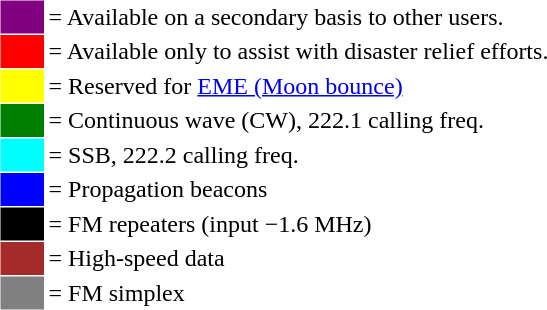<table cellspacing="1" cellpadding="2">
<tr>
<td style="width: 25px; background-color: purple"></td>
<td>= Available on a secondary basis to other users.</td>
</tr>
<tr>
<td style="width: 25px; background-color: red"></td>
<td>= Available only to assist with disaster relief efforts.</td>
</tr>
<tr>
<td style="width: 25px; background-color: yellow"></td>
<td>= Reserved for <a href='#'>EME (Moon bounce)</a></td>
</tr>
<tr>
<td style="width: 25px; background-color: green"></td>
<td>= Continuous wave (CW), 222.1 calling freq.</td>
</tr>
<tr>
<td style="width: 25px; background-color: cyan"></td>
<td>= SSB, 222.2 calling freq.</td>
</tr>
<tr>
<td style="width: 25px; background-color: blue"></td>
<td>= Propagation beacons</td>
</tr>
<tr>
<td style="width: 25px; background-color: black"></td>
<td>= FM repeaters (input −1.6 MHz)</td>
</tr>
<tr>
<td style="width: 25px; background-color: brown"></td>
<td>= High-speed data</td>
</tr>
<tr>
<td style="width: 25px; background-color: grey"></td>
<td>= FM simplex</td>
</tr>
</table>
